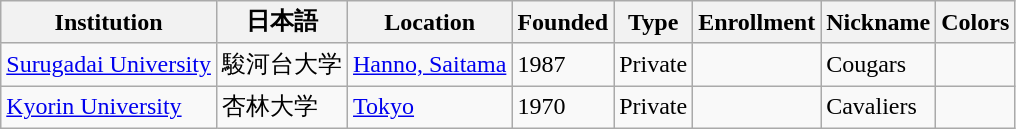<table class="wikitable sortable">
<tr>
<th>Institution</th>
<th>日本語</th>
<th>Location</th>
<th>Founded</th>
<th>Type</th>
<th>Enrollment</th>
<th>Nickname</th>
<th>Colors</th>
</tr>
<tr>
<td><a href='#'>Surugadai University</a></td>
<td>駿河台大学</td>
<td><a href='#'>Hanno, Saitama</a></td>
<td>1987</td>
<td>Private</td>
<td></td>
<td>Cougars</td>
<td></td>
</tr>
<tr>
<td><a href='#'>Kyorin University</a></td>
<td>杏林大学</td>
<td><a href='#'>Tokyo</a></td>
<td>1970</td>
<td>Private</td>
<td></td>
<td>Cavaliers</td>
<td></td>
</tr>
</table>
